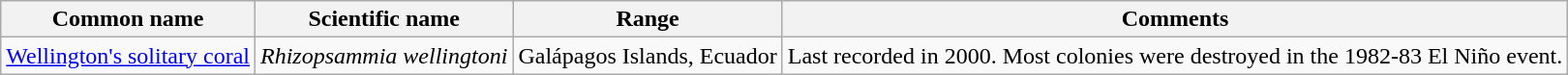<table class="wikitable">
<tr>
<th>Common name</th>
<th>Scientific name</th>
<th>Range</th>
<th class="unsortable">Comments</th>
</tr>
<tr>
<td><a href='#'>Wellington's solitary coral</a></td>
<td><em>Rhizopsammia wellingtoni</em></td>
<td>Galápagos Islands, Ecuador</td>
<td>Last recorded in 2000. Most colonies were destroyed in the 1982-83 El Niño event.</td>
</tr>
</table>
